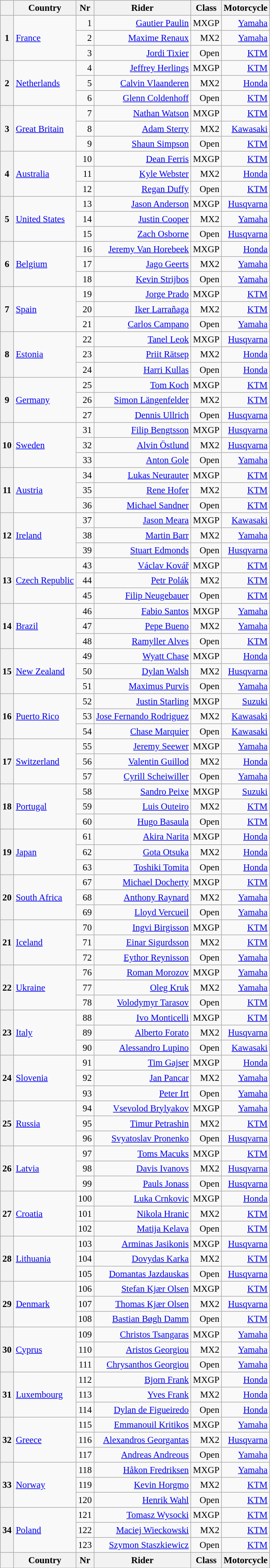<table class="wikitable" style="font-size: 95%">
<tr>
<th></th>
<th>Country</th>
<th>Nr</th>
<th>Rider</th>
<th>Class</th>
<th>Motorcycle</th>
</tr>
<tr>
<th rowspan=3>1</th>
<td rowspan=3> <a href='#'>France</a></td>
<td align="right">1</td>
<td align="right"><a href='#'>Gautier Paulin</a></td>
<td align="right">MXGP</td>
<td align="right"><a href='#'>Yamaha</a></td>
</tr>
<tr>
<td align="right">2</td>
<td align="right"><a href='#'>Maxime Renaux</a></td>
<td align="right">MX2</td>
<td align="right"><a href='#'>Yamaha</a></td>
</tr>
<tr>
<td align="right">3</td>
<td align="right"><a href='#'>Jordi Tixier</a></td>
<td align="right">Open</td>
<td align="right"><a href='#'>KTM</a></td>
</tr>
<tr>
<th rowspan=3>2</th>
<td rowspan=3> <a href='#'>Netherlands</a></td>
<td align="right">4</td>
<td align="right"><a href='#'>Jeffrey Herlings</a></td>
<td align="right">MXGP</td>
<td align="right"><a href='#'>KTM</a></td>
</tr>
<tr>
<td align="right">5</td>
<td align="right"><a href='#'>Calvin Vlaanderen</a></td>
<td align="right">MX2</td>
<td align="right"><a href='#'>Honda</a></td>
</tr>
<tr>
<td align="right">6</td>
<td align="right"><a href='#'>Glenn Coldenhoff</a></td>
<td align="right">Open</td>
<td align="right"><a href='#'>KTM</a></td>
</tr>
<tr>
<th rowspan=3>3</th>
<td rowspan=3> <a href='#'>Great Britain</a></td>
<td align="right">7</td>
<td align="right"><a href='#'>Nathan Watson</a></td>
<td align="right">MXGP</td>
<td align="right"><a href='#'>KTM</a></td>
</tr>
<tr>
<td align="right">8</td>
<td align="right"><a href='#'>Adam Sterry</a></td>
<td align="right">MX2</td>
<td align="right"><a href='#'>Kawasaki</a></td>
</tr>
<tr>
<td align="right">9</td>
<td align="right"><a href='#'>Shaun Simpson</a></td>
<td align="right">Open</td>
<td align="right"><a href='#'>KTM</a></td>
</tr>
<tr>
<th rowspan=3>4</th>
<td rowspan=3> <a href='#'>Australia</a></td>
<td align="right">10</td>
<td align="right"><a href='#'>Dean Ferris</a></td>
<td align="right">MXGP</td>
<td align="right"><a href='#'>KTM</a></td>
</tr>
<tr>
<td align="right">11</td>
<td align="right"><a href='#'>Kyle Webster</a></td>
<td align="right">MX2</td>
<td align="right"><a href='#'>Honda</a></td>
</tr>
<tr>
<td align="right">12</td>
<td align="right"><a href='#'>Regan Duffy</a></td>
<td align="right">Open</td>
<td align="right"><a href='#'>KTM</a></td>
</tr>
<tr>
<th rowspan=3>5</th>
<td rowspan=3> <a href='#'>United States</a></td>
<td align="right">13</td>
<td align="right"><a href='#'>Jason Anderson</a></td>
<td align="right">MXGP</td>
<td align="right"><a href='#'>Husqvarna</a></td>
</tr>
<tr>
<td align="right">14</td>
<td align="right"><a href='#'>Justin Cooper</a></td>
<td align="right">MX2</td>
<td align="right"><a href='#'>Yamaha</a></td>
</tr>
<tr>
<td align="right">15</td>
<td align="right"><a href='#'>Zach Osborne</a></td>
<td align="right">Open</td>
<td align="right"><a href='#'>Husqvarna</a></td>
</tr>
<tr>
<th rowspan=3>6</th>
<td rowspan=3> <a href='#'>Belgium</a></td>
<td align="right">16</td>
<td align="right"><a href='#'>Jeremy Van Horebeek</a></td>
<td align="right">MXGP</td>
<td align="right"><a href='#'>Honda</a></td>
</tr>
<tr>
<td align="right">17</td>
<td align="right"><a href='#'>Jago Geerts</a></td>
<td align="right">MX2</td>
<td align="right"><a href='#'>Yamaha</a></td>
</tr>
<tr>
<td align="right">18</td>
<td align="right"><a href='#'>Kevin Strijbos</a></td>
<td align="right">Open</td>
<td align="right"><a href='#'>Yamaha</a></td>
</tr>
<tr>
<th rowspan=3>7</th>
<td rowspan=3> <a href='#'>Spain</a></td>
<td align="right">19</td>
<td align="right"><a href='#'>Jorge Prado</a></td>
<td align="right">MXGP</td>
<td align="right"><a href='#'>KTM</a></td>
</tr>
<tr>
<td align="right">20</td>
<td align="right"><a href='#'>Iker Larrañaga</a></td>
<td align="right">MX2</td>
<td align="right"><a href='#'>KTM</a></td>
</tr>
<tr>
<td align="right">21</td>
<td align="right"><a href='#'>Carlos Campano</a></td>
<td align="right">Open</td>
<td align="right"><a href='#'>Yamaha</a></td>
</tr>
<tr>
<th rowspan=3>8</th>
<td rowspan=3> <a href='#'>Estonia</a></td>
<td align="right">22</td>
<td align="right"><a href='#'>Tanel Leok</a></td>
<td align="right">MXGP</td>
<td align="right"><a href='#'>Husqvarna</a></td>
</tr>
<tr>
<td align="right">23</td>
<td align="right"><a href='#'>Priit Rätsep</a></td>
<td align="right">MX2</td>
<td align="right"><a href='#'>Honda</a></td>
</tr>
<tr>
<td align="right">24</td>
<td align="right"><a href='#'>Harri Kullas</a></td>
<td align="right">Open</td>
<td align="right"><a href='#'>Honda</a></td>
</tr>
<tr>
<th rowspan=3>9</th>
<td rowspan=3> <a href='#'>Germany</a></td>
<td align="right">25</td>
<td align="right"><a href='#'>Tom Koch</a></td>
<td align="right">MXGP</td>
<td align="right"><a href='#'>KTM</a></td>
</tr>
<tr>
<td align="right">26</td>
<td align="right"><a href='#'>Simon Längenfelder</a></td>
<td align="right">MX2</td>
<td align="right"><a href='#'>KTM</a></td>
</tr>
<tr>
<td align="right">27</td>
<td align="right"><a href='#'>Dennis Ullrich</a></td>
<td align="right">Open</td>
<td align="right"><a href='#'>Husqvarna</a></td>
</tr>
<tr>
<th rowspan=3>10</th>
<td rowspan=3> <a href='#'>Sweden</a></td>
<td align="right">31</td>
<td align="right"><a href='#'>Filip Bengtsson</a></td>
<td align="right">MXGP</td>
<td align="right"><a href='#'>Husqvarna</a></td>
</tr>
<tr>
<td align="right">32</td>
<td align="right"><a href='#'>Alvin Östlund</a></td>
<td align="right">MX2</td>
<td align="right"><a href='#'>Husqvarna</a></td>
</tr>
<tr>
<td align="right">33</td>
<td align="right"><a href='#'>Anton Gole</a></td>
<td align="right">Open</td>
<td align="right"><a href='#'>Yamaha</a></td>
</tr>
<tr>
<th rowspan=3>11</th>
<td rowspan=3> <a href='#'>Austria</a></td>
<td align="right">34</td>
<td align="right"><a href='#'>Lukas Neurauter</a></td>
<td align="right">MXGP</td>
<td align="right"><a href='#'>KTM</a></td>
</tr>
<tr>
<td align="right">35</td>
<td align="right"><a href='#'>Rene Hofer</a></td>
<td align="right">MX2</td>
<td align="right"><a href='#'>KTM</a></td>
</tr>
<tr>
<td align="right">36</td>
<td align="right"><a href='#'>Michael Sandner</a></td>
<td align="right">Open</td>
<td align="right"><a href='#'>KTM</a></td>
</tr>
<tr>
<th rowspan=3>12</th>
<td rowspan=3> <a href='#'>Ireland</a></td>
<td align="right">37</td>
<td align="right"><a href='#'>Jason Meara</a></td>
<td align="right">MXGP</td>
<td align="right"><a href='#'>Kawasaki</a></td>
</tr>
<tr>
<td align="right">38</td>
<td align="right"><a href='#'>Martin Barr</a></td>
<td align="right">MX2</td>
<td align="right"><a href='#'>Yamaha</a></td>
</tr>
<tr>
<td align="right">39</td>
<td align="right"><a href='#'>Stuart Edmonds</a></td>
<td align="right">Open</td>
<td align="right"><a href='#'>Husqvarna</a></td>
</tr>
<tr>
<th rowspan=3>13</th>
<td rowspan=3> <a href='#'>Czech Republic</a></td>
<td align="right">43</td>
<td align="right"><a href='#'>Václav Kovář</a></td>
<td align="right">MXGP</td>
<td align="right"><a href='#'>KTM</a></td>
</tr>
<tr>
<td align="right">44</td>
<td align="right"><a href='#'>Petr Polák</a></td>
<td align="right">MX2</td>
<td align="right"><a href='#'>KTM</a></td>
</tr>
<tr>
<td align="right">45</td>
<td align="right"><a href='#'>Filip Neugebauer</a></td>
<td align="right">Open</td>
<td align="right"><a href='#'>KTM</a></td>
</tr>
<tr>
<th rowspan=3>14</th>
<td rowspan=3> <a href='#'>Brazil</a></td>
<td align="right">46</td>
<td align="right"><a href='#'>Fabio Santos</a></td>
<td align="right">MXGP</td>
<td align="right"><a href='#'>Yamaha</a></td>
</tr>
<tr>
<td align="right">47</td>
<td align="right"><a href='#'>Pepe Bueno</a></td>
<td align="right">MX2</td>
<td align="right"><a href='#'>Yamaha</a></td>
</tr>
<tr>
<td align="right">48</td>
<td align="right"><a href='#'>Ramyller Alves</a></td>
<td align="right">Open</td>
<td align="right"><a href='#'>KTM</a></td>
</tr>
<tr>
<th rowspan=3>15</th>
<td rowspan=3> <a href='#'>New Zealand</a></td>
<td align="right">49</td>
<td align="right"><a href='#'>Wyatt Chase</a></td>
<td align="right">MXGP</td>
<td align="right"><a href='#'>Honda</a></td>
</tr>
<tr>
<td align="right">50</td>
<td align="right"><a href='#'>Dylan Walsh</a></td>
<td align="right">MX2</td>
<td align="right"><a href='#'>Husqvarna</a></td>
</tr>
<tr>
<td align="right">51</td>
<td align="right"><a href='#'>Maximus Purvis</a></td>
<td align="right">Open</td>
<td align="right"><a href='#'>Yamaha</a></td>
</tr>
<tr>
<th rowspan=3>16</th>
<td rowspan=3> <a href='#'>Puerto Rico</a></td>
<td align="right">52</td>
<td align="right"><a href='#'>Justin Starling</a></td>
<td align="right">MXGP</td>
<td align="right"><a href='#'>Suzuki</a></td>
</tr>
<tr>
<td align="right">53</td>
<td align="right"><a href='#'>Jose Fernando Rodriguez</a></td>
<td align="right">MX2</td>
<td align="right"><a href='#'>Kawasaki</a></td>
</tr>
<tr>
<td align="right">54</td>
<td align="right"><a href='#'>Chase Marquier</a></td>
<td align="right">Open</td>
<td align="right"><a href='#'>Kawasaki</a></td>
</tr>
<tr>
<th rowspan=3>17</th>
<td rowspan=3> <a href='#'>Switzerland</a></td>
<td align="right">55</td>
<td align="right"><a href='#'>Jeremy Seewer</a></td>
<td align="right">MXGP</td>
<td align="right"><a href='#'>Yamaha</a></td>
</tr>
<tr>
<td align="right">56</td>
<td align="right"><a href='#'>Valentin Guillod</a></td>
<td align="right">MX2</td>
<td align="right"><a href='#'>Honda</a></td>
</tr>
<tr>
<td align="right">57</td>
<td align="right"><a href='#'>Cyrill Scheiwiller</a></td>
<td align="right">Open</td>
<td align="right"><a href='#'>Yamaha</a></td>
</tr>
<tr>
<th rowspan=3>18</th>
<td rowspan=3> <a href='#'>Portugal</a></td>
<td align="right">58</td>
<td align="right"><a href='#'>Sandro Peixe</a></td>
<td align="right">MXGP</td>
<td align="right"><a href='#'>Suzuki</a></td>
</tr>
<tr>
<td align="right">59</td>
<td align="right"><a href='#'>Luis Outeiro</a></td>
<td align="right">MX2</td>
<td align="right"><a href='#'>KTM</a></td>
</tr>
<tr>
<td align="right">60</td>
<td align="right"><a href='#'>Hugo Basaula</a></td>
<td align="right">Open</td>
<td align="right"><a href='#'>KTM</a></td>
</tr>
<tr>
<th rowspan=3>19</th>
<td rowspan=3> <a href='#'>Japan</a></td>
<td align="right">61</td>
<td align="right"><a href='#'>Akira Narita</a></td>
<td align="right">MXGP</td>
<td align="right"><a href='#'>Honda</a></td>
</tr>
<tr>
<td align="right">62</td>
<td align="right"><a href='#'>Gota Otsuka</a></td>
<td align="right">MX2</td>
<td align="right"><a href='#'>Honda</a></td>
</tr>
<tr>
<td align="right">63</td>
<td align="right"><a href='#'>Toshiki Tomita</a></td>
<td align="right">Open</td>
<td align="right"><a href='#'>Honda</a></td>
</tr>
<tr>
<th rowspan=3>20</th>
<td rowspan=3> <a href='#'>South Africa</a></td>
<td align="right">67</td>
<td align="right"><a href='#'>Michael Docherty</a></td>
<td align="right">MXGP</td>
<td align="right"><a href='#'>KTM</a></td>
</tr>
<tr>
<td align="right">68</td>
<td align="right"><a href='#'>Anthony Raynard</a></td>
<td align="right">MX2</td>
<td align="right"><a href='#'>Yamaha</a></td>
</tr>
<tr>
<td align="right">69</td>
<td align="right"><a href='#'>Lloyd Vercueil</a></td>
<td align="right">Open</td>
<td align="right"><a href='#'>Yamaha</a></td>
</tr>
<tr>
<th rowspan=3>21</th>
<td rowspan=3> <a href='#'>Iceland</a></td>
<td align="right">70</td>
<td align="right"><a href='#'>Ingvi Birgisson</a></td>
<td align="right">MXGP</td>
<td align="right"><a href='#'>KTM</a></td>
</tr>
<tr>
<td align="right">71</td>
<td align="right"><a href='#'>Einar Sigurdsson</a></td>
<td align="right">MX2</td>
<td align="right"><a href='#'>KTM</a></td>
</tr>
<tr>
<td align="right">72</td>
<td align="right"><a href='#'>Eythor Reynisson</a></td>
<td align="right">Open</td>
<td align="right"><a href='#'>Yamaha</a></td>
</tr>
<tr>
<th rowspan=3>22</th>
<td rowspan=3> <a href='#'>Ukraine</a></td>
<td align="right">76</td>
<td align="right"><a href='#'>Roman Morozov</a></td>
<td align="right">MXGP</td>
<td align="right"><a href='#'>Yamaha</a></td>
</tr>
<tr>
<td align="right">77</td>
<td align="right"><a href='#'>Oleg Kruk</a></td>
<td align="right">MX2</td>
<td align="right"><a href='#'>Yamaha</a></td>
</tr>
<tr>
<td align="right">78</td>
<td align="right"><a href='#'>Volodymyr Tarasov</a></td>
<td align="right">Open</td>
<td align="right"><a href='#'>KTM</a></td>
</tr>
<tr>
<th rowspan=3>23</th>
<td rowspan=3> <a href='#'>Italy</a></td>
<td align="right">88</td>
<td align="right"><a href='#'>Ivo Monticelli</a></td>
<td align="right">MXGP</td>
<td align="right"><a href='#'>KTM</a></td>
</tr>
<tr>
<td align="right">89</td>
<td align="right"><a href='#'>Alberto Forato</a></td>
<td align="right">MX2</td>
<td align="right"><a href='#'>Husqvarna</a></td>
</tr>
<tr>
<td align="right">90</td>
<td align="right"><a href='#'>Alessandro Lupino</a></td>
<td align="right">Open</td>
<td align="right"><a href='#'>Kawasaki</a></td>
</tr>
<tr>
<th rowspan=3>24</th>
<td rowspan=3> <a href='#'>Slovenia</a></td>
<td align="right">91</td>
<td align="right"><a href='#'>Tim Gajser</a></td>
<td align="right">MXGP</td>
<td align="right"><a href='#'>Honda</a></td>
</tr>
<tr>
<td align="right">92</td>
<td align="right"><a href='#'>Jan Pancar</a></td>
<td align="right">MX2</td>
<td align="right"><a href='#'>Yamaha</a></td>
</tr>
<tr>
<td align="right">93</td>
<td align="right"><a href='#'>Peter Irt</a></td>
<td align="right">Open</td>
<td align="right"><a href='#'>Yamaha</a></td>
</tr>
<tr>
<th rowspan=3>25</th>
<td rowspan=3> <a href='#'>Russia</a></td>
<td align="right">94</td>
<td align="right"><a href='#'>Vsevolod Brylyakov</a></td>
<td align="right">MXGP</td>
<td align="right"><a href='#'>Yamaha</a></td>
</tr>
<tr>
<td align="right">95</td>
<td align="right"><a href='#'>Timur Petrashin</a></td>
<td align="right">MX2</td>
<td align="right"><a href='#'>KTM</a></td>
</tr>
<tr>
<td align="right">96</td>
<td align="right"><a href='#'>Svyatoslav Pronenko</a></td>
<td align="right">Open</td>
<td align="right"><a href='#'>Husqvarna</a></td>
</tr>
<tr>
<th rowspan=3>26</th>
<td rowspan=3> <a href='#'>Latvia</a></td>
<td align="right">97</td>
<td align="right"><a href='#'>Toms Macuks</a></td>
<td align="right">MXGP</td>
<td align="right"><a href='#'>KTM</a></td>
</tr>
<tr>
<td align="right">98</td>
<td align="right"><a href='#'>Davis Ivanovs</a></td>
<td align="right">MX2</td>
<td align="right"><a href='#'>Husqvarna</a></td>
</tr>
<tr>
<td align="right">99</td>
<td align="right"><a href='#'>Pauls Jonass</a></td>
<td align="right">Open</td>
<td align="right"><a href='#'>Husqvarna</a></td>
</tr>
<tr>
<th rowspan=3>27</th>
<td rowspan=3> <a href='#'>Croatia</a></td>
<td align="right">100</td>
<td align="right"><a href='#'>Luka Crnkovic</a></td>
<td align="right">MXGP</td>
<td align="right"><a href='#'>Honda</a></td>
</tr>
<tr>
<td align="right">101</td>
<td align="right"><a href='#'>Nikola Hranic</a></td>
<td align="right">MX2</td>
<td align="right"><a href='#'>KTM</a></td>
</tr>
<tr>
<td align="right">102</td>
<td align="right"><a href='#'>Matija Kelava</a></td>
<td align="right">Open</td>
<td align="right"><a href='#'>KTM</a></td>
</tr>
<tr>
<th rowspan=3>28</th>
<td rowspan=3> <a href='#'>Lithuania</a></td>
<td align="right">103</td>
<td align="right"><a href='#'>Arminas Jasikonis</a></td>
<td align="right">MXGP</td>
<td align="right"><a href='#'>Husqvarna</a></td>
</tr>
<tr>
<td align="right">104</td>
<td align="right"><a href='#'>Dovydas Karka</a></td>
<td align="right">MX2</td>
<td align="right"><a href='#'>KTM</a></td>
</tr>
<tr>
<td align="right">105</td>
<td align="right"><a href='#'>Domantas Jazdauskas</a></td>
<td align="right">Open</td>
<td align="right"><a href='#'>Husqvarna</a></td>
</tr>
<tr>
<th rowspan=3>29</th>
<td rowspan=3> <a href='#'>Denmark</a></td>
<td align="right">106</td>
<td align="right"><a href='#'>Stefan Kjær Olsen</a></td>
<td align="right">MXGP</td>
<td align="right"><a href='#'>KTM</a></td>
</tr>
<tr>
<td align="right">107</td>
<td align="right"><a href='#'>Thomas Kjær Olsen</a></td>
<td align="right">MX2</td>
<td align="right"><a href='#'>Husqvarna</a></td>
</tr>
<tr>
<td align="right">108</td>
<td align="right"><a href='#'>Bastian Bøgh Damm</a></td>
<td align="right">Open</td>
<td align="right"><a href='#'>KTM</a></td>
</tr>
<tr>
<th rowspan=3>30</th>
<td rowspan=3> <a href='#'>Cyprus</a></td>
<td align="right">109</td>
<td align="right"><a href='#'>Christos Tsangaras</a></td>
<td align="right">MXGP</td>
<td align="right"><a href='#'>Yamaha</a></td>
</tr>
<tr>
<td align="right">110</td>
<td align="right"><a href='#'>Aristos Georgiou</a></td>
<td align="right">MX2</td>
<td align="right"><a href='#'>Yamaha</a></td>
</tr>
<tr>
<td align="right">111</td>
<td align="right"><a href='#'>Chrysanthos Georgiou</a></td>
<td align="right">Open</td>
<td align="right"><a href='#'>Yamaha</a></td>
</tr>
<tr>
<th rowspan=3>31</th>
<td rowspan=3> <a href='#'>Luxembourg</a></td>
<td align="right">112</td>
<td align="right"><a href='#'>Bjorn Frank</a></td>
<td align="right">MXGP</td>
<td align="right"><a href='#'>Honda</a></td>
</tr>
<tr>
<td align="right">113</td>
<td align="right"><a href='#'>Yves Frank</a></td>
<td align="right">MX2</td>
<td align="right"><a href='#'>Honda</a></td>
</tr>
<tr>
<td align="right">114</td>
<td align="right"><a href='#'>Dylan de Figueiredo</a></td>
<td align="right">Open</td>
<td align="right"><a href='#'>Honda</a></td>
</tr>
<tr>
<th rowspan=3>32</th>
<td rowspan=3> <a href='#'>Greece</a></td>
<td align="right">115</td>
<td align="right"><a href='#'>Emmanouil Kritikos</a></td>
<td align="right">MXGP</td>
<td align="right"><a href='#'>Yamaha</a></td>
</tr>
<tr>
<td align="right">116</td>
<td align="right"><a href='#'>Alexandros Georgantas</a></td>
<td align="right">MX2</td>
<td align="right"><a href='#'>Husqvarna</a></td>
</tr>
<tr>
<td align="right">117</td>
<td align="right"><a href='#'>Andreas Andreous</a></td>
<td align="right">Open</td>
<td align="right"><a href='#'>Yamaha</a></td>
</tr>
<tr>
<th rowspan=3>33</th>
<td rowspan=3> <a href='#'>Norway</a></td>
<td align="right">118</td>
<td align="right"><a href='#'>Håkon Fredriksen</a></td>
<td align="right">MXGP</td>
<td align="right"><a href='#'>Yamaha</a></td>
</tr>
<tr>
<td align="right">119</td>
<td align="right"><a href='#'>Kevin Horgmo</a></td>
<td align="right">MX2</td>
<td align="right"><a href='#'>KTM</a></td>
</tr>
<tr>
<td align="right">120</td>
<td align="right"><a href='#'>Henrik Wahl</a></td>
<td align="right">Open</td>
<td align="right"><a href='#'>KTM</a></td>
</tr>
<tr>
<th rowspan=3>34</th>
<td rowspan=3> <a href='#'>Poland</a></td>
<td align="right">121</td>
<td align="right"><a href='#'>Tomasz Wysocki</a></td>
<td align="right">MXGP</td>
<td align="right"><a href='#'>KTM</a></td>
</tr>
<tr>
<td align="right">122</td>
<td align="right"><a href='#'>Maciej Wieckowski</a></td>
<td align="right">MX2</td>
<td align="right"><a href='#'>KTM</a></td>
</tr>
<tr>
<td align="right">123</td>
<td align="right"><a href='#'>Szymon Staszkiewicz</a></td>
<td align="right">Open</td>
<td align="right"><a href='#'>KTM</a></td>
</tr>
<tr>
<th></th>
<th>Country</th>
<th>Nr</th>
<th>Rider</th>
<th>Class</th>
<th>Motorcycle</th>
</tr>
<tr>
</tr>
</table>
